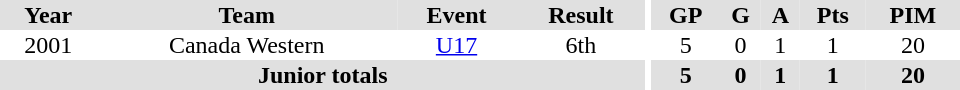<table border="0" cellpadding="1" cellspacing="0" ID="Table3" style="text-align:center; width:40em">
<tr ALIGN="centre" bgcolor="#e0e0e0">
<th>Year</th>
<th>Team</th>
<th>Event</th>
<th>Result</th>
<th rowspan="99" bgcolor="#ffffff"></th>
<th>GP</th>
<th>G</th>
<th>A</th>
<th>Pts</th>
<th>PIM</th>
</tr>
<tr>
<td>2001</td>
<td>Canada Western</td>
<td><a href='#'>U17</a></td>
<td>6th</td>
<td>5</td>
<td>0</td>
<td>1</td>
<td>1</td>
<td>20</td>
</tr>
<tr bgcolor="#e0e0e0">
<th colspan="4">Junior totals</th>
<th>5</th>
<th>0</th>
<th>1</th>
<th>1</th>
<th>20</th>
</tr>
</table>
